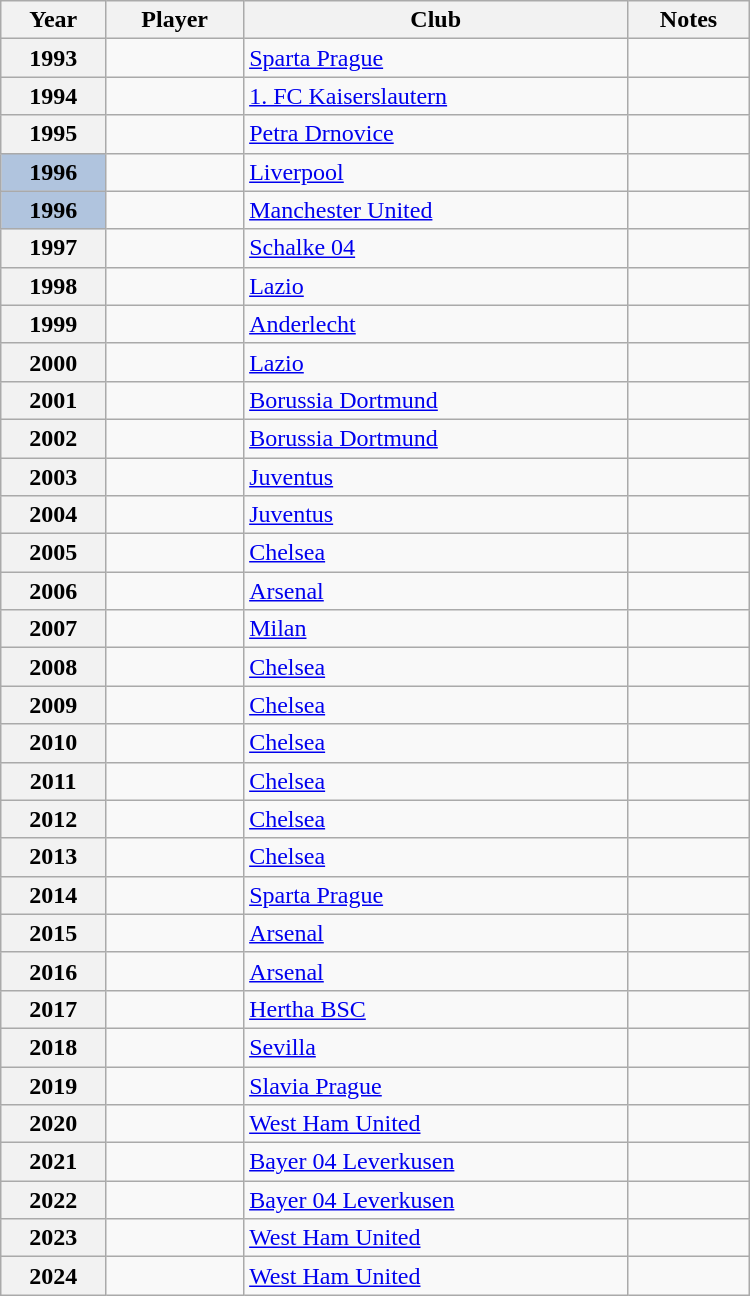<table class="sortable plainrowheaders wikitable" style="width:500px;">
<tr>
<th scope="col">Year</th>
<th scope="col">Player</th>
<th scope="col">Club</th>
<th scope="col" class="unsortable">Notes</th>
</tr>
<tr>
<th scope="row">1993</th>
<td></td>
<td> <a href='#'>Sparta Prague</a></td>
<td></td>
</tr>
<tr>
<th scope="row">1994</th>
<td></td>
<td> <a href='#'>1. FC Kaiserslautern</a></td>
<td></td>
</tr>
<tr>
<th scope="row">1995</th>
<td></td>
<td> <a href='#'>Petra Drnovice</a></td>
<td></td>
</tr>
<tr>
<th scope="row" style="background:#B0C4DE;">1996 </th>
<td></td>
<td> <a href='#'>Liverpool</a></td>
<td></td>
</tr>
<tr>
<th scope="row" style="background:#B0C4DE;">1996 </th>
<td></td>
<td> <a href='#'>Manchester United</a></td>
<td></td>
</tr>
<tr>
<th scope="row">1997</th>
<td></td>
<td> <a href='#'>Schalke 04</a></td>
<td></td>
</tr>
<tr>
<th scope="row">1998</th>
<td></td>
<td> <a href='#'>Lazio</a></td>
<td></td>
</tr>
<tr>
<th scope="row">1999</th>
<td></td>
<td> <a href='#'>Anderlecht</a></td>
<td></td>
</tr>
<tr>
<th scope="row">2000</th>
<td></td>
<td> <a href='#'>Lazio</a></td>
<td></td>
</tr>
<tr>
<th scope="row">2001</th>
<td></td>
<td> <a href='#'>Borussia Dortmund</a></td>
<td></td>
</tr>
<tr>
<th scope="row">2002</th>
<td></td>
<td> <a href='#'>Borussia Dortmund</a></td>
<td></td>
</tr>
<tr>
<th scope="row">2003</th>
<td></td>
<td> <a href='#'>Juventus</a></td>
<td></td>
</tr>
<tr>
<th scope="row">2004</th>
<td></td>
<td> <a href='#'>Juventus</a></td>
<td></td>
</tr>
<tr>
<th scope="row">2005</th>
<td></td>
<td> <a href='#'>Chelsea</a></td>
<td></td>
</tr>
<tr>
<th scope="row">2006</th>
<td></td>
<td> <a href='#'>Arsenal</a></td>
<td></td>
</tr>
<tr>
<th scope="row">2007</th>
<td></td>
<td> <a href='#'>Milan</a></td>
<td></td>
</tr>
<tr>
<th scope="row">2008</th>
<td></td>
<td> <a href='#'>Chelsea</a></td>
<td></td>
</tr>
<tr>
<th scope="row">2009</th>
<td></td>
<td> <a href='#'>Chelsea</a></td>
<td></td>
</tr>
<tr>
<th scope="row">2010</th>
<td></td>
<td> <a href='#'>Chelsea</a></td>
<td></td>
</tr>
<tr>
<th scope="row">2011</th>
<td></td>
<td> <a href='#'>Chelsea</a></td>
<td></td>
</tr>
<tr>
<th scope="row">2012</th>
<td></td>
<td> <a href='#'>Chelsea</a></td>
<td></td>
</tr>
<tr>
<th scope="row">2013</th>
<td></td>
<td> <a href='#'>Chelsea</a></td>
<td></td>
</tr>
<tr>
<th scope="row">2014</th>
<td></td>
<td> <a href='#'>Sparta Prague</a></td>
<td></td>
</tr>
<tr>
<th scope="row">2015</th>
<td></td>
<td> <a href='#'>Arsenal</a></td>
<td></td>
</tr>
<tr>
<th scope="row">2016</th>
<td></td>
<td> <a href='#'>Arsenal</a></td>
<td></td>
</tr>
<tr>
<th scope="row">2017</th>
<td></td>
<td> <a href='#'>Hertha BSC</a></td>
<td></td>
</tr>
<tr>
<th scope="row">2018</th>
<td></td>
<td> <a href='#'>Sevilla</a></td>
<td></td>
</tr>
<tr>
<th scope="row">2019</th>
<td></td>
<td> <a href='#'>Slavia Prague</a></td>
<td></td>
</tr>
<tr>
<th scope="row">2020</th>
<td></td>
<td> <a href='#'>West Ham United</a></td>
<td></td>
</tr>
<tr>
<th scope="row">2021</th>
<td></td>
<td> <a href='#'>Bayer 04 Leverkusen</a></td>
<td></td>
</tr>
<tr>
<th scope="row">2022</th>
<td></td>
<td> <a href='#'>Bayer 04 Leverkusen</a></td>
<td></td>
</tr>
<tr>
<th scope="row">2023</th>
<td></td>
<td> <a href='#'>West Ham United</a></td>
<td></td>
</tr>
<tr>
<th scope="row">2024</th>
<td></td>
<td> <a href='#'>West Ham United</a></td>
<td></td>
</tr>
</table>
